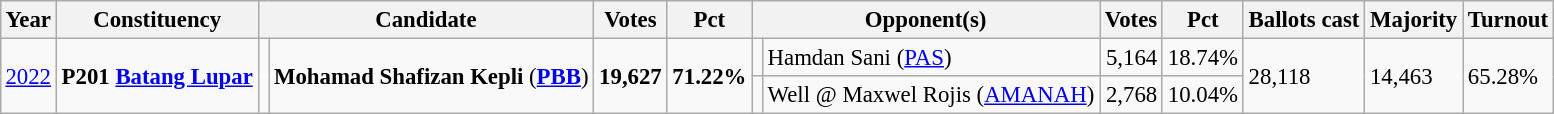<table class="wikitable" style="margin:0.5em ; font-size:95%">
<tr>
<th>Year</th>
<th>Constituency</th>
<th colspan=2>Candidate</th>
<th>Votes</th>
<th>Pct</th>
<th colspan=2>Opponent(s)</th>
<th>Votes</th>
<th>Pct</th>
<th>Ballots cast</th>
<th>Majority</th>
<th>Turnout</th>
</tr>
<tr>
<td rowspan=2><a href='#'>2022</a></td>
<td rowspan=2><strong>P201	<a href='#'>Batang Lupar</a></strong></td>
<td rowspan=2 ></td>
<td rowspan=2><strong>Mohamad Shafizan Kepli</strong> (<a href='#'><strong>PBB</strong></a>)</td>
<td rowspan=2 align=right><strong>19,627</strong></td>
<td rowspan=2><strong>71.22%</strong></td>
<td bgcolor=></td>
<td>Hamdan Sani (<a href='#'>PAS</a>)</td>
<td align=right>5,164</td>
<td>18.74%</td>
<td rowspan=2>28,118</td>
<td rowspan=2>14,463</td>
<td rowspan=2>65.28%</td>
</tr>
<tr>
<td></td>
<td>Well @ Maxwel Rojis (<a href='#'>AMANAH</a>)</td>
<td align=right>2,768</td>
<td>10.04%</td>
</tr>
</table>
